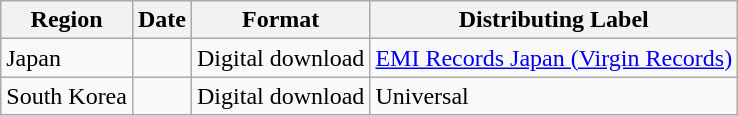<table class="wikitable">
<tr>
<th>Region</th>
<th>Date</th>
<th>Format</th>
<th>Distributing Label</th>
</tr>
<tr>
<td>Japan</td>
<td></td>
<td>Digital download</td>
<td><a href='#'>EMI Records Japan (Virgin Records)</a></td>
</tr>
<tr>
<td>South Korea</td>
<td></td>
<td>Digital download</td>
<td>Universal</td>
</tr>
</table>
